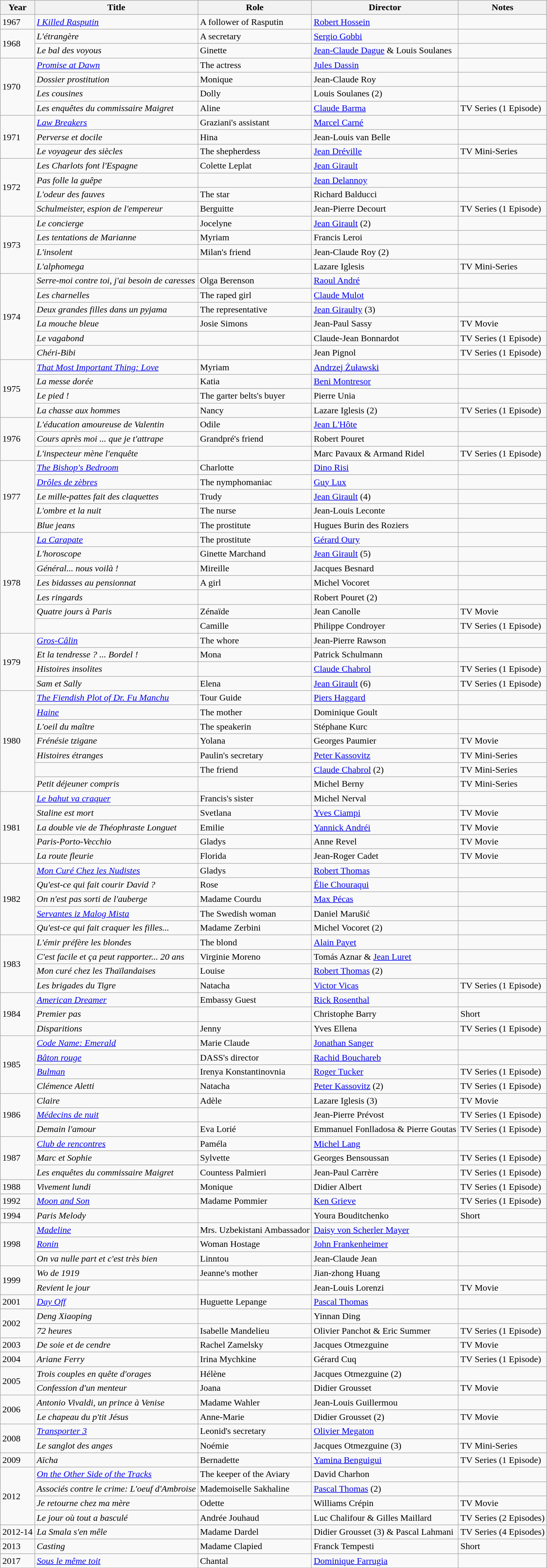<table class="wikitable">
<tr>
<th>Year</th>
<th>Title</th>
<th>Role</th>
<th>Director</th>
<th>Notes</th>
</tr>
<tr>
<td rowspan=1>1967</td>
<td><em><a href='#'>I Killed Rasputin</a></em></td>
<td>A follower of Rasputin</td>
<td><a href='#'>Robert Hossein</a></td>
<td></td>
</tr>
<tr>
<td rowspan=2>1968</td>
<td><em>L'étrangère</em></td>
<td>A secretary</td>
<td><a href='#'>Sergio Gobbi</a></td>
<td></td>
</tr>
<tr>
<td><em>Le bal des voyous</em></td>
<td>Ginette</td>
<td><a href='#'>Jean-Claude Dague</a> & Louis Soulanes</td>
<td></td>
</tr>
<tr>
<td rowspan=4>1970</td>
<td><em><a href='#'>Promise at Dawn</a></em></td>
<td>The actress</td>
<td><a href='#'>Jules Dassin</a></td>
<td></td>
</tr>
<tr>
<td><em>Dossier prostitution</em></td>
<td>Monique</td>
<td>Jean-Claude Roy</td>
<td></td>
</tr>
<tr>
<td><em>Les cousines</em></td>
<td>Dolly</td>
<td>Louis Soulanes (2)</td>
<td></td>
</tr>
<tr>
<td><em>Les enquêtes du commissaire Maigret</em></td>
<td>Aline</td>
<td><a href='#'>Claude Barma</a></td>
<td>TV Series (1 Episode)</td>
</tr>
<tr>
<td rowspan=3>1971</td>
<td><em><a href='#'>Law Breakers</a></em></td>
<td>Graziani's assistant</td>
<td><a href='#'>Marcel Carné</a></td>
<td></td>
</tr>
<tr>
<td><em>Perverse et docile</em></td>
<td>Hina</td>
<td>Jean-Louis van Belle</td>
<td></td>
</tr>
<tr>
<td><em>Le voyageur des siècles</em></td>
<td>The shepherdess</td>
<td><a href='#'>Jean Dréville</a></td>
<td>TV Mini-Series</td>
</tr>
<tr>
<td rowspan=4>1972</td>
<td><em>Les Charlots font l'Espagne</em></td>
<td>Colette Leplat</td>
<td><a href='#'>Jean Girault</a></td>
<td></td>
</tr>
<tr>
<td><em>Pas folle la guêpe</em></td>
<td></td>
<td><a href='#'>Jean Delannoy</a></td>
<td></td>
</tr>
<tr>
<td><em>L'odeur des fauves</em></td>
<td>The star</td>
<td>Richard Balducci</td>
<td></td>
</tr>
<tr>
<td><em>Schulmeister, espion de l'empereur</em></td>
<td>Berguitte</td>
<td>Jean-Pierre Decourt</td>
<td>TV Series (1 Episode)</td>
</tr>
<tr>
<td rowspan=4>1973</td>
<td><em>Le concierge</em></td>
<td>Jocelyne</td>
<td><a href='#'>Jean Girault</a> (2)</td>
<td></td>
</tr>
<tr>
<td><em>Les tentations de Marianne</em></td>
<td>Myriam</td>
<td>Francis Leroi</td>
<td></td>
</tr>
<tr>
<td><em>L'insolent</em></td>
<td>Milan's friend</td>
<td>Jean-Claude Roy (2)</td>
<td></td>
</tr>
<tr>
<td><em>L'alphomega</em></td>
<td></td>
<td>Lazare Iglesis</td>
<td>TV Mini-Series</td>
</tr>
<tr>
<td rowspan=6>1974</td>
<td><em>Serre-moi contre toi, j'ai besoin de caresses</em></td>
<td>Olga Berenson</td>
<td><a href='#'>Raoul André</a></td>
<td></td>
</tr>
<tr>
<td><em>Les charnelles</em></td>
<td>The raped girl</td>
<td><a href='#'>Claude Mulot</a></td>
<td></td>
</tr>
<tr>
<td><em>Deux grandes filles dans un pyjama</em></td>
<td>The representative</td>
<td><a href='#'>Jean Giraulty</a> (3)</td>
<td></td>
</tr>
<tr>
<td><em>La mouche bleue</em></td>
<td>Josie Simons</td>
<td>Jean-Paul Sassy</td>
<td>TV Movie</td>
</tr>
<tr>
<td><em>Le vagabond</em></td>
<td></td>
<td>Claude-Jean Bonnardot</td>
<td>TV Series (1 Episode)</td>
</tr>
<tr>
<td><em>Chéri-Bibi</em></td>
<td></td>
<td>Jean Pignol</td>
<td>TV Series (1 Episode)</td>
</tr>
<tr>
<td rowspan=4>1975</td>
<td><em><a href='#'>That Most Important Thing: Love</a></em></td>
<td>Myriam</td>
<td><a href='#'>Andrzej Żuławski</a></td>
<td></td>
</tr>
<tr>
<td><em>La messe dorée</em></td>
<td>Katia</td>
<td><a href='#'>Beni Montresor</a></td>
<td></td>
</tr>
<tr>
<td><em>Le pied !</em></td>
<td>The garter belts's buyer</td>
<td>Pierre Unia</td>
<td></td>
</tr>
<tr>
<td><em>La chasse aux hommes</em></td>
<td>Nancy</td>
<td>Lazare Iglesis (2)</td>
<td>TV Series (1 Episode)</td>
</tr>
<tr>
<td rowspan=3>1976</td>
<td><em>L'éducation amoureuse de Valentin</em></td>
<td>Odile</td>
<td><a href='#'>Jean L'Hôte</a></td>
<td></td>
</tr>
<tr>
<td><em>Cours après moi ... que je t'attrape</em></td>
<td>Grandpré's friend</td>
<td>Robert Pouret</td>
<td></td>
</tr>
<tr>
<td><em>L'inspecteur mène l'enquête</em></td>
<td></td>
<td>Marc Pavaux & Armand Ridel</td>
<td>TV Series (1 Episode)</td>
</tr>
<tr>
<td rowspan=5>1977</td>
<td><em><a href='#'>The Bishop's Bedroom</a></em></td>
<td>Charlotte</td>
<td><a href='#'>Dino Risi</a></td>
<td></td>
</tr>
<tr>
<td><em><a href='#'>Drôles de zèbres</a></em></td>
<td>The nymphomaniac</td>
<td><a href='#'>Guy Lux</a></td>
<td></td>
</tr>
<tr>
<td><em>Le mille-pattes fait des claquettes</em></td>
<td>Trudy</td>
<td><a href='#'>Jean Girault</a> (4)</td>
<td></td>
</tr>
<tr>
<td><em>L'ombre et la nuit</em></td>
<td>The nurse</td>
<td>Jean-Louis Leconte</td>
<td></td>
</tr>
<tr>
<td><em>Blue jeans</em></td>
<td>The prostitute</td>
<td>Hugues Burin des Roziers</td>
<td></td>
</tr>
<tr>
<td rowspan=7>1978</td>
<td><em><a href='#'>La Carapate</a></em></td>
<td>The prostitute</td>
<td><a href='#'>Gérard Oury</a></td>
<td></td>
</tr>
<tr>
<td><em>L'horoscope</em></td>
<td>Ginette Marchand</td>
<td><a href='#'>Jean Girault</a> (5)</td>
<td></td>
</tr>
<tr>
<td><em>Général... nous voilà !</em></td>
<td>Mireille</td>
<td>Jacques Besnard</td>
<td></td>
</tr>
<tr>
<td><em>Les bidasses au pensionnat</em></td>
<td>A girl</td>
<td>Michel Vocoret</td>
<td></td>
</tr>
<tr>
<td><em>Les ringards</em></td>
<td></td>
<td>Robert Pouret (2)</td>
<td></td>
</tr>
<tr>
<td><em>Quatre jours à Paris</em></td>
<td>Zénaïde</td>
<td>Jean Canolle</td>
<td>TV Movie</td>
</tr>
<tr>
<td><em></em></td>
<td>Camille</td>
<td>Philippe Condroyer</td>
<td>TV Series (1 Episode)</td>
</tr>
<tr>
<td rowspan=4>1979</td>
<td><em><a href='#'>Gros-Câlin</a></em></td>
<td>The whore</td>
<td>Jean-Pierre Rawson</td>
<td></td>
</tr>
<tr>
<td><em>Et la tendresse ? ... Bordel !</em></td>
<td>Mona</td>
<td>Patrick Schulmann</td>
<td></td>
</tr>
<tr>
<td><em>Histoires insolites</em></td>
<td></td>
<td><a href='#'>Claude Chabrol</a></td>
<td>TV Series (1 Episode)</td>
</tr>
<tr>
<td><em>Sam et Sally</em></td>
<td>Elena</td>
<td><a href='#'>Jean Girault</a> (6)</td>
<td>TV Series (1 Episode)</td>
</tr>
<tr>
<td rowspan=7>1980</td>
<td><em><a href='#'>The Fiendish Plot of Dr. Fu Manchu</a></em></td>
<td>Tour Guide</td>
<td><a href='#'>Piers Haggard</a></td>
<td></td>
</tr>
<tr>
<td><em><a href='#'>Haine</a></em></td>
<td>The mother</td>
<td>Dominique Goult</td>
<td></td>
</tr>
<tr>
<td><em>L'oeil du maître</em></td>
<td>The speakerin</td>
<td>Stéphane Kurc</td>
<td></td>
</tr>
<tr>
<td><em>Frénésie tzigane</em></td>
<td>Yolana</td>
<td>Georges Paumier</td>
<td>TV Movie</td>
</tr>
<tr>
<td><em>Histoires étranges</em></td>
<td>Paulin's secretary</td>
<td><a href='#'>Peter Kassovitz</a></td>
<td>TV Mini-Series</td>
</tr>
<tr>
<td><em></em></td>
<td>The friend</td>
<td><a href='#'>Claude Chabrol</a> (2)</td>
<td>TV Mini-Series</td>
</tr>
<tr>
<td><em>Petit déjeuner compris</em></td>
<td></td>
<td>Michel Berny</td>
<td>TV Mini-Series</td>
</tr>
<tr>
<td rowspan=5>1981</td>
<td><em><a href='#'>Le bahut va craquer</a></em></td>
<td>Francis's sister</td>
<td>Michel Nerval</td>
<td></td>
</tr>
<tr>
<td><em>Staline est mort</em></td>
<td>Svetlana</td>
<td><a href='#'>Yves Ciampi</a></td>
<td>TV Movie</td>
</tr>
<tr>
<td><em>La double vie de Théophraste Longuet</em></td>
<td>Emilie</td>
<td><a href='#'>Yannick Andréi</a></td>
<td>TV Movie</td>
</tr>
<tr>
<td><em>Paris-Porto-Vecchio</em></td>
<td>Gladys</td>
<td>Anne Revel</td>
<td>TV Movie</td>
</tr>
<tr>
<td><em>La route fleurie</em></td>
<td>Florida</td>
<td>Jean-Roger Cadet</td>
<td>TV Movie</td>
</tr>
<tr>
<td rowspan=5>1982</td>
<td><em><a href='#'>Mon Curé Chez les Nudistes</a></em></td>
<td>Gladys</td>
<td><a href='#'>Robert Thomas</a></td>
<td></td>
</tr>
<tr>
<td><em>Qu'est-ce qui fait courir David ?</em></td>
<td>Rose</td>
<td><a href='#'>Élie Chouraqui</a></td>
<td></td>
</tr>
<tr>
<td><em>On n'est pas sorti de l'auberge</em></td>
<td>Madame Courdu</td>
<td><a href='#'>Max Pécas</a></td>
<td></td>
</tr>
<tr>
<td><em><a href='#'>Servantes iz Malog Mista</a></em></td>
<td>The Swedish woman</td>
<td>Daniel Marušić</td>
<td></td>
</tr>
<tr>
<td><em>Qu'est-ce qui fait craquer les filles...</em></td>
<td>Madame Zerbini</td>
<td>Michel Vocoret (2)</td>
<td></td>
</tr>
<tr>
<td rowspan=4>1983</td>
<td><em>L'émir préfère les blondes</em></td>
<td>The blond</td>
<td><a href='#'>Alain Payet</a></td>
<td></td>
</tr>
<tr>
<td><em>C'est facile et ça peut rapporter... 20 ans</em></td>
<td>Virginie Moreno</td>
<td>Tomás Aznar & <a href='#'>Jean Luret</a></td>
<td></td>
</tr>
<tr>
<td><em>Mon curé chez les Thaïlandaises</em></td>
<td>Louise</td>
<td><a href='#'>Robert Thomas</a> (2)</td>
<td></td>
</tr>
<tr>
<td><em>Les brigades du Tigre</em></td>
<td>Natacha</td>
<td><a href='#'>Victor Vicas</a></td>
<td>TV Series (1 Episode)</td>
</tr>
<tr>
<td rowspan=3>1984</td>
<td><em><a href='#'>American Dreamer</a></em></td>
<td>Embassy Guest</td>
<td><a href='#'>Rick Rosenthal</a></td>
<td></td>
</tr>
<tr>
<td><em>Premier pas</em></td>
<td></td>
<td>Christophe Barry</td>
<td>Short</td>
</tr>
<tr>
<td><em>Disparitions</em></td>
<td>Jenny</td>
<td>Yves Ellena</td>
<td>TV Series (1 Episode)</td>
</tr>
<tr>
<td rowspan=4>1985</td>
<td><em><a href='#'>Code Name: Emerald</a></em></td>
<td>Marie Claude</td>
<td><a href='#'>Jonathan Sanger</a></td>
<td></td>
</tr>
<tr>
<td><em><a href='#'>Bâton rouge</a></em></td>
<td>DASS's director</td>
<td><a href='#'>Rachid Bouchareb</a></td>
<td></td>
</tr>
<tr>
<td><em><a href='#'>Bulman</a></em></td>
<td>Irenya Konstantinovnia</td>
<td><a href='#'>Roger Tucker</a></td>
<td>TV Series (1 Episode)</td>
</tr>
<tr>
<td><em>Clémence Aletti</em></td>
<td>Natacha</td>
<td><a href='#'>Peter Kassovitz</a> (2)</td>
<td>TV Series (1 Episode)</td>
</tr>
<tr>
<td rowspan=3>1986</td>
<td><em>Claire</em></td>
<td>Adèle</td>
<td>Lazare Iglesis (3)</td>
<td>TV Movie</td>
</tr>
<tr>
<td><em><a href='#'>Médecins de nuit</a></em></td>
<td></td>
<td>Jean-Pierre Prévost</td>
<td>TV Series (1 Episode)</td>
</tr>
<tr>
<td><em>Demain l'amour</em></td>
<td>Eva Lorié</td>
<td>Emmanuel Fonlladosa & Pierre Goutas</td>
<td>TV Series (1 Episode)</td>
</tr>
<tr>
<td rowspan=3>1987</td>
<td><em><a href='#'>Club de rencontres</a></em></td>
<td>Paméla</td>
<td><a href='#'>Michel Lang</a></td>
<td></td>
</tr>
<tr>
<td><em>Marc et Sophie</em></td>
<td>Sylvette</td>
<td>Georges Bensoussan</td>
<td>TV Series (1 Episode)</td>
</tr>
<tr>
<td><em>Les enquêtes du commissaire Maigret</em></td>
<td>Countess Palmieri</td>
<td>Jean-Paul Carrère</td>
<td>TV Series (1 Episode)</td>
</tr>
<tr>
<td rowspan=1>1988</td>
<td><em>Vivement lundi</em></td>
<td>Monique</td>
<td>Didier Albert</td>
<td>TV Series (1 Episode)</td>
</tr>
<tr>
<td rowspan=1>1992</td>
<td><em><a href='#'>Moon and Son</a></em></td>
<td>Madame Pommier</td>
<td><a href='#'>Ken Grieve</a></td>
<td>TV Series (1 Episode)</td>
</tr>
<tr>
<td rowspan=1>1994</td>
<td><em>Paris Melody</em></td>
<td></td>
<td>Youra Bouditchenko</td>
<td>Short</td>
</tr>
<tr>
<td rowspan=3>1998</td>
<td><em><a href='#'>Madeline</a></em></td>
<td>Mrs. Uzbekistani Ambassador</td>
<td><a href='#'>Daisy von Scherler Mayer</a></td>
<td></td>
</tr>
<tr>
<td><em><a href='#'>Ronin</a></em></td>
<td>Woman Hostage</td>
<td><a href='#'>John Frankenheimer</a></td>
<td></td>
</tr>
<tr>
<td><em>On va nulle part et c'est très bien</em></td>
<td>Linntou</td>
<td>Jean-Claude Jean</td>
<td></td>
</tr>
<tr>
<td rowspan=2>1999</td>
<td><em>Wo de 1919</em></td>
<td>Jeanne's mother</td>
<td>Jian-zhong Huang</td>
<td></td>
</tr>
<tr>
<td><em>Revient le jour</em></td>
<td></td>
<td>Jean-Louis Lorenzi</td>
<td>TV Movie</td>
</tr>
<tr>
<td rowspan=1>2001</td>
<td><em><a href='#'>Day Off</a></em></td>
<td>Huguette Lepange</td>
<td><a href='#'>Pascal Thomas</a></td>
<td></td>
</tr>
<tr>
<td rowspan=2>2002</td>
<td><em>Deng Xiaoping</em></td>
<td></td>
<td>Yinnan Ding</td>
<td></td>
</tr>
<tr>
<td><em>72 heures</em></td>
<td>Isabelle Mandelieu</td>
<td>Olivier Panchot & Eric Summer</td>
<td>TV Series (1 Episode)</td>
</tr>
<tr>
<td rowspan=1>2003</td>
<td><em>De soie et de cendre</em></td>
<td>Rachel Zamelsky</td>
<td>Jacques Otmezguine</td>
<td>TV Movie</td>
</tr>
<tr>
<td rowspan=1>2004</td>
<td><em>Ariane Ferry</em></td>
<td>Irina Mychkine</td>
<td>Gérard Cuq</td>
<td>TV Series (1 Episode)</td>
</tr>
<tr>
<td rowspan=2>2005</td>
<td><em>Trois couples en quête d'orages</em></td>
<td>Hélène</td>
<td>Jacques Otmezguine (2)</td>
<td></td>
</tr>
<tr>
<td><em>Confession d'un menteur</em></td>
<td>Joana</td>
<td>Didier Grousset</td>
<td>TV Movie</td>
</tr>
<tr>
<td rowspan=2>2006</td>
<td><em>Antonio Vivaldi, un prince à Venise</em></td>
<td>Madame Wahler</td>
<td>Jean-Louis Guillermou</td>
<td></td>
</tr>
<tr>
<td><em>Le chapeau du p'tit Jésus</em></td>
<td>Anne-Marie</td>
<td>Didier Grousset (2)</td>
<td>TV Movie</td>
</tr>
<tr>
<td rowspan=2>2008</td>
<td><em><a href='#'>Transporter 3</a></em></td>
<td>Leonid's secretary</td>
<td><a href='#'>Olivier Megaton</a></td>
<td></td>
</tr>
<tr>
<td><em>Le sanglot des anges</em></td>
<td>Noémie</td>
<td>Jacques Otmezguine (3)</td>
<td>TV Mini-Series</td>
</tr>
<tr>
<td rowspan=1>2009</td>
<td><em>Aïcha</em></td>
<td>Bernadette</td>
<td><a href='#'>Yamina Benguigui</a></td>
<td>TV Series (1 Episode)</td>
</tr>
<tr>
<td rowspan=4>2012</td>
<td><em><a href='#'>On the Other Side of the Tracks</a></em></td>
<td>The keeper of the Aviary</td>
<td>David Charhon</td>
<td></td>
</tr>
<tr>
<td><em>Associés contre le crime: L'oeuf d'Ambroise</em></td>
<td>Mademoiselle Sakhaline</td>
<td><a href='#'>Pascal Thomas</a> (2)</td>
<td></td>
</tr>
<tr>
<td><em>Je retourne chez ma mère</em></td>
<td>Odette</td>
<td>Williams Crépin</td>
<td>TV Movie</td>
</tr>
<tr>
<td><em>Le jour où tout a basculé</em></td>
<td>Andrée Jouhaud</td>
<td>Luc Chalifour & Gilles Maillard</td>
<td>TV Series (2 Episodes)</td>
</tr>
<tr>
<td rowspan=1>2012-14</td>
<td><em>La Smala s'en mêle</em></td>
<td>Madame Dardel</td>
<td>Didier Grousset (3) & Pascal Lahmani</td>
<td>TV Series (4 Episodes)</td>
</tr>
<tr>
<td rowspan=1>2013</td>
<td><em>Casting</em></td>
<td>Madame Clapied</td>
<td>Franck Tempesti</td>
<td>Short</td>
</tr>
<tr>
<td rowspan=1>2017</td>
<td><em><a href='#'>Sous le même toit</a></em></td>
<td>Chantal</td>
<td><a href='#'>Dominique Farrugia</a></td>
<td></td>
</tr>
<tr>
</tr>
</table>
